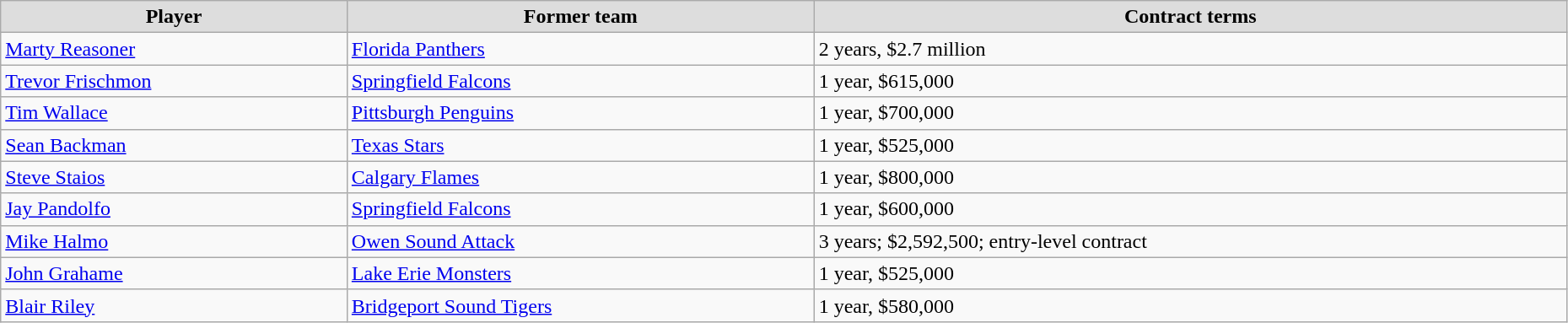<table class="wikitable" width=98%>
<tr align="center" bgcolor="#dddddd">
<td><strong>Player</strong></td>
<td><strong>Former team</strong></td>
<td><strong>Contract terms</strong></td>
</tr>
<tr>
<td><a href='#'>Marty Reasoner</a></td>
<td><a href='#'>Florida Panthers</a></td>
<td>2 years, $2.7 million</td>
</tr>
<tr>
<td><a href='#'>Trevor Frischmon</a></td>
<td><a href='#'>Springfield Falcons</a></td>
<td>1 year, $615,000</td>
</tr>
<tr>
<td><a href='#'>Tim Wallace</a></td>
<td><a href='#'>Pittsburgh Penguins</a></td>
<td>1 year, $700,000</td>
</tr>
<tr>
<td><a href='#'>Sean Backman</a></td>
<td><a href='#'>Texas Stars</a></td>
<td>1 year, $525,000</td>
</tr>
<tr>
<td><a href='#'>Steve Staios</a></td>
<td><a href='#'>Calgary Flames</a></td>
<td>1 year, $800,000</td>
</tr>
<tr>
<td><a href='#'>Jay Pandolfo</a></td>
<td><a href='#'>Springfield Falcons</a></td>
<td>1 year, $600,000</td>
</tr>
<tr>
<td><a href='#'>Mike Halmo</a></td>
<td><a href='#'>Owen Sound Attack</a></td>
<td>3 years;   $2,592,500; entry-level contract</td>
</tr>
<tr>
<td><a href='#'>John Grahame</a></td>
<td><a href='#'>Lake Erie Monsters</a></td>
<td>1 year, $525,000</td>
</tr>
<tr>
<td><a href='#'>Blair Riley</a></td>
<td><a href='#'>Bridgeport Sound Tigers</a></td>
<td>1 year, $580,000</td>
</tr>
</table>
